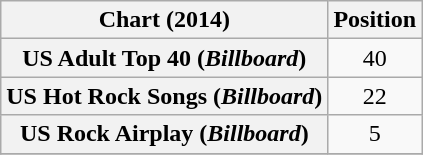<table class="wikitable plainrowheaders sortable">
<tr>
<th>Chart (2014)</th>
<th>Position</th>
</tr>
<tr>
<th scope="row">US Adult Top 40 (<em>Billboard</em>)</th>
<td style="text-align:center;">40</td>
</tr>
<tr>
<th scope="row">US Hot Rock Songs (<em>Billboard</em>)</th>
<td style="text-align:center;">22</td>
</tr>
<tr>
<th scope="row">US Rock Airplay (<em>Billboard</em>)</th>
<td style="text-align:center;">5</td>
</tr>
<tr>
</tr>
</table>
